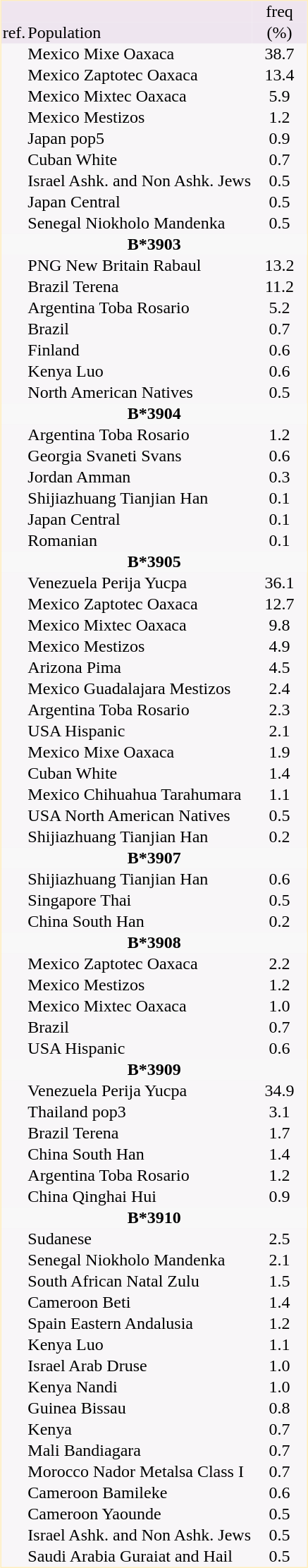<table border="0" cellspacing="0" cellpadding="1" align="right" style="text-align:center; margin-left: 2em;  border:1px #ffeebb solid; background:#f8f6f8; ">
<tr style="background:#efe5ef">
<td></td>
<td></td>
<td>freq</td>
</tr>
<tr style="background:#eee5ef">
<td>ref.</td>
<td align="left">Population</td>
<td style="width:50px">(%)</td>
</tr>
<tr>
<td></td>
<td align="left">Mexico Mixe Oaxaca</td>
<td>38.7</td>
</tr>
<tr>
<td></td>
<td align="left">Mexico Zaptotec Oaxaca</td>
<td>13.4</td>
</tr>
<tr>
<td></td>
<td align="left">Mexico Mixtec Oaxaca</td>
<td>5.9</td>
</tr>
<tr>
<td></td>
<td align="left">Mexico Mestizos</td>
<td>1.2</td>
</tr>
<tr>
<td></td>
<td align="left">Japan pop5</td>
<td>0.9</td>
</tr>
<tr>
<td></td>
<td align="left">Cuban White</td>
<td>0.7</td>
</tr>
<tr>
<td></td>
<td align="left">Israel Ashk. and Non Ashk. Jews</td>
<td>0.5</td>
</tr>
<tr>
<td></td>
<td align="left">Japan Central</td>
<td>0.5</td>
</tr>
<tr>
<td></td>
<td align="left">Senegal Niokholo Mandenka</td>
<td>0.5</td>
</tr>
<tr>
<th colspan=3 align="center" style="background:#f8f8f8">B*3903</th>
</tr>
<tr>
<td></td>
<td align="left">PNG New Britain Rabaul</td>
<td>13.2</td>
</tr>
<tr>
<td></td>
<td align="left">Brazil Terena</td>
<td>11.2</td>
</tr>
<tr>
<td></td>
<td align="left">Argentina Toba Rosario</td>
<td>5.2</td>
</tr>
<tr>
<td></td>
<td align="left">Brazil</td>
<td>0.7</td>
</tr>
<tr>
<td></td>
<td align="left">Finland</td>
<td>0.6</td>
</tr>
<tr>
<td></td>
<td align="left">Kenya Luo</td>
<td>0.6</td>
</tr>
<tr>
<td></td>
<td align="left">North American Natives</td>
<td>0.5</td>
</tr>
<tr>
<th colspan=3 align="center" style="background:#f8f8f8">B*3904</th>
</tr>
<tr>
<td></td>
<td align="left">Argentina Toba Rosario</td>
<td>1.2</td>
</tr>
<tr>
<td></td>
<td align="left">Georgia Svaneti Svans</td>
<td>0.6</td>
</tr>
<tr>
<td></td>
<td align="left">Jordan Amman</td>
<td>0.3</td>
</tr>
<tr>
<td></td>
<td align="left">Shijiazhuang Tianjian Han</td>
<td>0.1</td>
</tr>
<tr>
<td></td>
<td align="left">Japan Central</td>
<td>0.1</td>
</tr>
<tr>
<td></td>
<td align="left">Romanian</td>
<td>0.1</td>
</tr>
<tr>
<th colspan=3 align="center" style="background:#f8f8f8">B*3905</th>
</tr>
<tr>
<td></td>
<td align="left">Venezuela Perija Yucpa</td>
<td>36.1</td>
</tr>
<tr>
<td></td>
<td align="left">Mexico Zaptotec Oaxaca</td>
<td>12.7</td>
</tr>
<tr>
<td></td>
<td align="left">Mexico Mixtec Oaxaca</td>
<td>9.8</td>
</tr>
<tr>
<td></td>
<td align="left">Mexico Mestizos</td>
<td>4.9</td>
</tr>
<tr>
<td></td>
<td align="left">Arizona Pima</td>
<td>4.5</td>
</tr>
<tr>
<td></td>
<td align="left">Mexico Guadalajara Mestizos</td>
<td>2.4</td>
</tr>
<tr>
<td></td>
<td align="left">Argentina Toba Rosario</td>
<td>2.3</td>
</tr>
<tr>
<td></td>
<td align="left">USA Hispanic</td>
<td>2.1</td>
</tr>
<tr>
<td></td>
<td align="left">Mexico Mixe Oaxaca</td>
<td>1.9</td>
</tr>
<tr>
<td></td>
<td align="left">Cuban White</td>
<td>1.4</td>
</tr>
<tr>
<td></td>
<td align="left">Mexico Chihuahua Tarahumara</td>
<td>1.1</td>
</tr>
<tr>
<td></td>
<td align="left">USA North American Natives</td>
<td>0.5</td>
</tr>
<tr>
<td></td>
<td align="left">Shijiazhuang Tianjian Han</td>
<td>0.2</td>
</tr>
<tr>
<th colspan=3 align="center" style="background:#f8f8f8">B*3907</th>
</tr>
<tr>
<td></td>
<td align="left">Shijiazhuang Tianjian Han</td>
<td>0.6</td>
</tr>
<tr>
<td></td>
<td align="left">Singapore Thai</td>
<td>0.5</td>
</tr>
<tr>
<td></td>
<td align="left">China South Han</td>
<td>0.2</td>
</tr>
<tr>
<th colspan=3 align="center" style="background:#f8f8f8">B*3908</th>
</tr>
<tr>
<td></td>
<td align="left">Mexico Zaptotec Oaxaca</td>
<td>2.2</td>
</tr>
<tr>
<td></td>
<td align="left">Mexico Mestizos</td>
<td>1.2</td>
</tr>
<tr>
<td></td>
<td align="left">Mexico Mixtec Oaxaca</td>
<td>1.0</td>
</tr>
<tr>
<td></td>
<td align="left">Brazil</td>
<td>0.7</td>
</tr>
<tr>
<td></td>
<td align="left">USA Hispanic</td>
<td>0.6</td>
</tr>
<tr>
<th colspan=3 align="center" style="background:#f8f8f8">B*3909</th>
</tr>
<tr>
<td></td>
<td align="left">Venezuela Perija Yucpa</td>
<td>34.9</td>
</tr>
<tr>
<td></td>
<td align="left">Thailand pop3</td>
<td>3.1</td>
</tr>
<tr>
<td></td>
<td align="left">Brazil Terena</td>
<td>1.7</td>
</tr>
<tr>
<td></td>
<td align="left">China South Han</td>
<td>1.4</td>
</tr>
<tr>
<td></td>
<td align="left">Argentina Toba Rosario</td>
<td>1.2</td>
</tr>
<tr>
<td></td>
<td align="left">China Qinghai Hui</td>
<td>0.9</td>
</tr>
<tr>
<th colspan=3 align="center" style="background:#f8f8f8">B*3910</th>
</tr>
<tr>
<td></td>
<td align="left">Sudanese</td>
<td>2.5</td>
</tr>
<tr>
<td></td>
<td align="left">Senegal Niokholo Mandenka</td>
<td>2.1</td>
</tr>
<tr>
<td></td>
<td align="left">South African Natal Zulu</td>
<td>1.5</td>
</tr>
<tr>
<td></td>
<td align="left">Cameroon Beti</td>
<td>1.4</td>
</tr>
<tr>
<td></td>
<td align="left">Spain Eastern Andalusia</td>
<td>1.2</td>
</tr>
<tr>
<td></td>
<td align="left">Kenya Luo</td>
<td>1.1</td>
</tr>
<tr>
<td></td>
<td align="left">Israel Arab Druse</td>
<td>1.0</td>
</tr>
<tr>
<td></td>
<td align="left">Kenya Nandi</td>
<td>1.0</td>
</tr>
<tr>
<td></td>
<td align="left">Guinea Bissau</td>
<td>0.8</td>
</tr>
<tr>
<td></td>
<td align="left">Kenya</td>
<td>0.7</td>
</tr>
<tr>
<td></td>
<td align="left">Mali Bandiagara</td>
<td>0.7</td>
</tr>
<tr>
<td></td>
<td align="left">Morocco Nador Metalsa Class I</td>
<td>0.7</td>
</tr>
<tr>
<td></td>
<td align="left">Cameroon Bamileke</td>
<td>0.6</td>
</tr>
<tr>
<td></td>
<td align="left">Cameroon Yaounde</td>
<td>0.5</td>
</tr>
<tr>
<td></td>
<td align="left">Israel Ashk. and Non Ashk. Jews</td>
<td>0.5</td>
</tr>
<tr>
<td></td>
<td align="left">Saudi Arabia Guraiat and Hail</td>
<td>0.5</td>
</tr>
</table>
